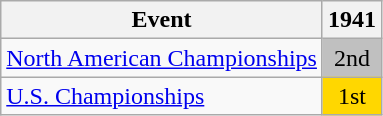<table class="wikitable">
<tr>
<th>Event</th>
<th>1941</th>
</tr>
<tr>
<td><a href='#'>North American Championships</a></td>
<td align="center" bgcolor="silver">2nd</td>
</tr>
<tr>
<td><a href='#'>U.S. Championships</a></td>
<td align="center" bgcolor="gold">1st</td>
</tr>
</table>
